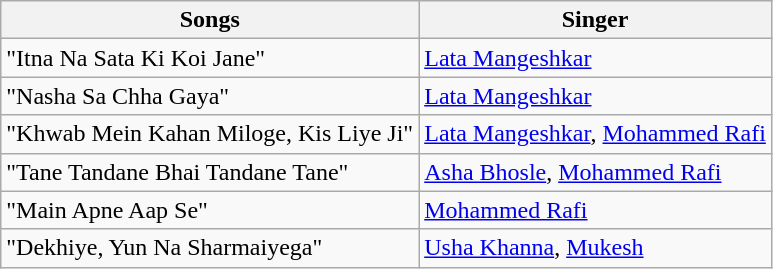<table class="wikitable">
<tr>
<th>Songs</th>
<th>Singer</th>
</tr>
<tr>
<td>"Itna Na Sata Ki Koi Jane"</td>
<td><a href='#'>Lata Mangeshkar</a></td>
</tr>
<tr>
<td>"Nasha Sa Chha Gaya"</td>
<td><a href='#'>Lata Mangeshkar</a></td>
</tr>
<tr>
<td>"Khwab Mein Kahan Miloge, Kis Liye Ji"</td>
<td><a href='#'>Lata Mangeshkar</a>, <a href='#'>Mohammed Rafi</a></td>
</tr>
<tr>
<td>"Tane Tandane Bhai Tandane Tane"</td>
<td><a href='#'>Asha Bhosle</a>, <a href='#'>Mohammed Rafi</a></td>
</tr>
<tr>
<td>"Main Apne Aap Se"</td>
<td><a href='#'>Mohammed Rafi</a></td>
</tr>
<tr>
<td>"Dekhiye, Yun Na Sharmaiyega"</td>
<td><a href='#'>Usha Khanna</a>, <a href='#'>Mukesh</a></td>
</tr>
</table>
